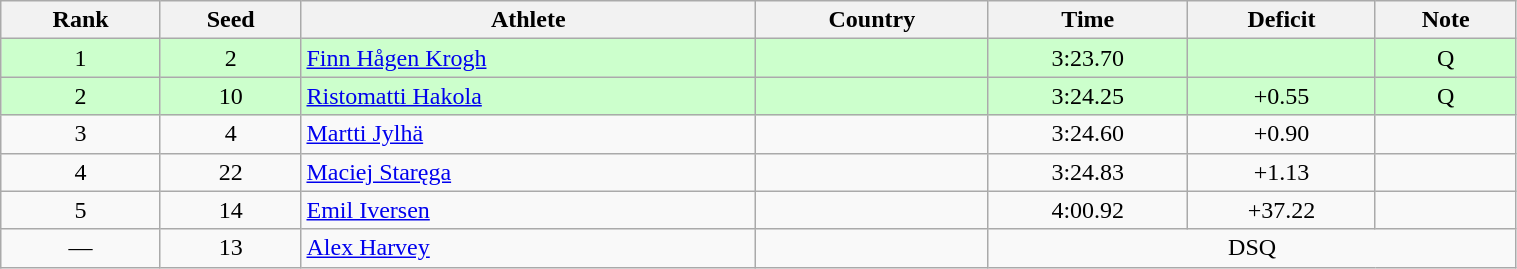<table class="wikitable sortable" style="text-align:center" width=80%>
<tr>
<th>Rank</th>
<th>Seed</th>
<th>Athlete</th>
<th>Country</th>
<th>Time</th>
<th>Deficit</th>
<th>Note</th>
</tr>
<tr bgcolor=ccffcc>
<td>1</td>
<td>2</td>
<td align=left><a href='#'>Finn Hågen Krogh</a></td>
<td align=left></td>
<td>3:23.70</td>
<td></td>
<td>Q</td>
</tr>
<tr bgcolor=ccffcc>
<td>2</td>
<td>10</td>
<td align=left><a href='#'>Ristomatti Hakola</a></td>
<td align=left></td>
<td>3:24.25</td>
<td>+0.55</td>
<td>Q</td>
</tr>
<tr>
<td>3</td>
<td>4</td>
<td align=left><a href='#'>Martti Jylhä</a></td>
<td align=left></td>
<td>3:24.60</td>
<td>+0.90</td>
<td></td>
</tr>
<tr>
<td>4</td>
<td>22</td>
<td align=left><a href='#'>Maciej Staręga</a></td>
<td align=left></td>
<td>3:24.83</td>
<td>+1.13</td>
<td></td>
</tr>
<tr>
<td>5</td>
<td>14</td>
<td align=left><a href='#'>Emil Iversen</a></td>
<td align=left></td>
<td>4:00.92</td>
<td>+37.22</td>
<td></td>
</tr>
<tr>
<td>—</td>
<td>13</td>
<td align=left><a href='#'>Alex Harvey</a></td>
<td align=left></td>
<td colspan=3>DSQ</td>
</tr>
</table>
